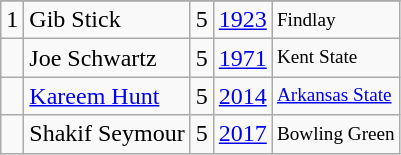<table class="wikitable">
<tr>
</tr>
<tr>
<td>1</td>
<td>Gib Stick</td>
<td>5</td>
<td><a href='#'>1923</a></td>
<td style="font-size:80%;">Findlay</td>
</tr>
<tr>
<td></td>
<td>Joe Schwartz</td>
<td>5</td>
<td><a href='#'>1971</a></td>
<td style="font-size:80%;">Kent State</td>
</tr>
<tr>
<td></td>
<td><a href='#'>Kareem Hunt</a></td>
<td>5</td>
<td><a href='#'>2014</a></td>
<td style="font-size:80%;"><a href='#'>Arkansas State</a></td>
</tr>
<tr>
<td></td>
<td>Shakif Seymour</td>
<td>5</td>
<td><a href='#'>2017</a></td>
<td style="font-size:80%;">Bowling Green</td>
</tr>
</table>
